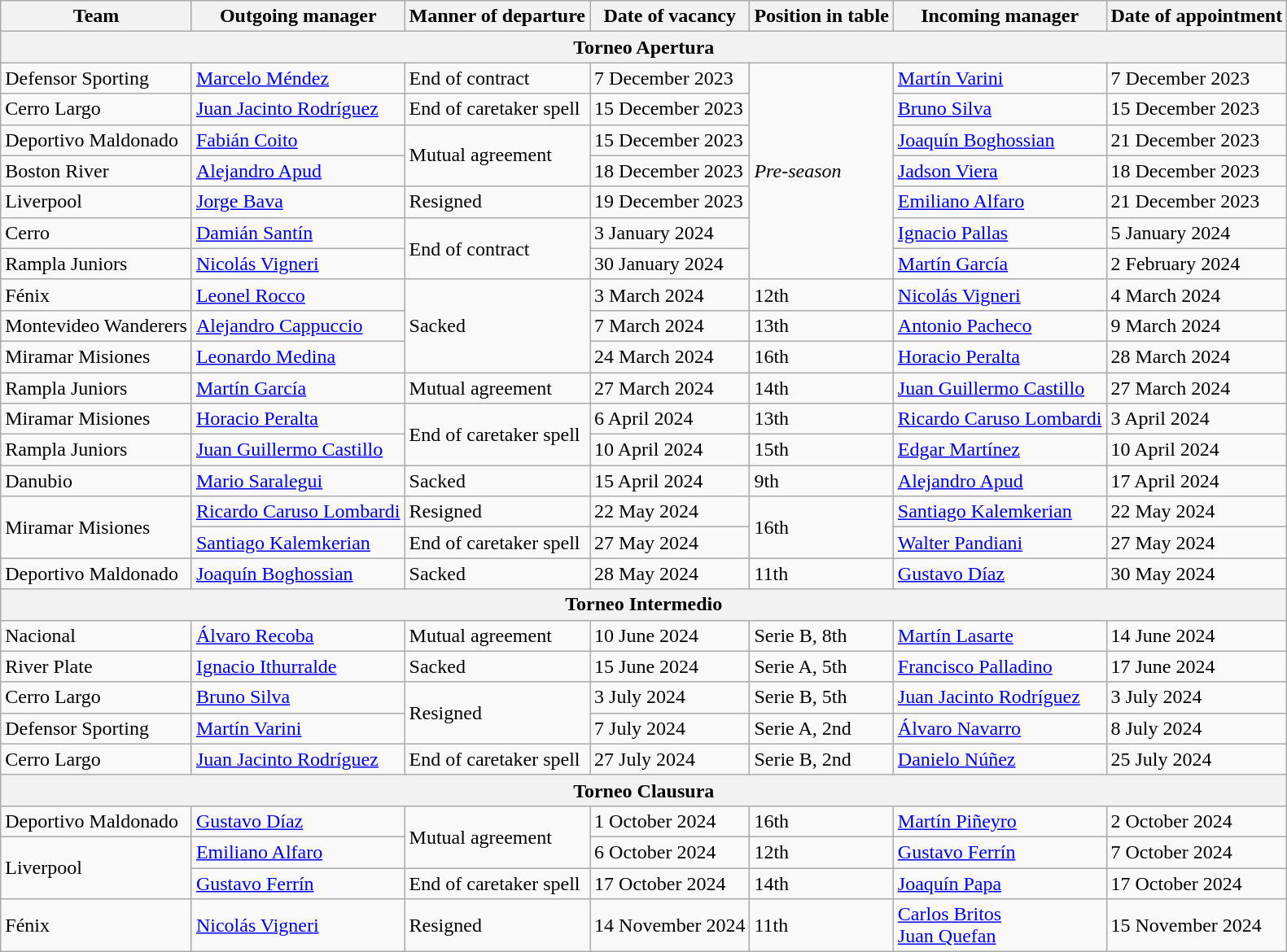<table class="wikitable sortable">
<tr>
<th>Team</th>
<th>Outgoing manager</th>
<th>Manner of departure</th>
<th>Date of vacancy</th>
<th>Position in table</th>
<th>Incoming manager</th>
<th>Date of appointment</th>
</tr>
<tr>
<th colspan=7>Torneo Apertura</th>
</tr>
<tr>
<td>Defensor Sporting</td>
<td> <a href='#'>Marcelo Méndez</a></td>
<td>End of contract</td>
<td>7 December 2023</td>
<td rowspan=7><em>Pre-season</em></td>
<td> <a href='#'>Martín Varini</a></td>
<td>7 December 2023</td>
</tr>
<tr>
<td>Cerro Largo</td>
<td> <a href='#'>Juan Jacinto Rodríguez</a></td>
<td>End of caretaker spell</td>
<td>15 December 2023</td>
<td> <a href='#'>Bruno Silva</a></td>
<td>15 December 2023</td>
</tr>
<tr>
<td>Deportivo Maldonado</td>
<td> <a href='#'>Fabián Coito</a></td>
<td rowspan=2>Mutual agreement</td>
<td>15 December 2023</td>
<td> <a href='#'>Joaquín Boghossian</a></td>
<td>21 December 2023</td>
</tr>
<tr>
<td>Boston River</td>
<td> <a href='#'>Alejandro Apud</a></td>
<td>18 December 2023</td>
<td> <a href='#'>Jadson Viera</a></td>
<td>18 December 2023</td>
</tr>
<tr>
<td>Liverpool</td>
<td> <a href='#'>Jorge Bava</a></td>
<td>Resigned</td>
<td>19 December 2023</td>
<td> <a href='#'>Emiliano Alfaro</a></td>
<td>21 December 2023</td>
</tr>
<tr>
<td>Cerro</td>
<td> <a href='#'>Damián Santín</a></td>
<td rowspan=2>End of contract</td>
<td>3 January 2024</td>
<td> <a href='#'>Ignacio Pallas</a></td>
<td>5 January 2024</td>
</tr>
<tr>
<td>Rampla Juniors</td>
<td> <a href='#'>Nicolás Vigneri</a></td>
<td>30 January 2024</td>
<td> <a href='#'>Martín García</a></td>
<td>2 February 2024</td>
</tr>
<tr>
<td>Fénix</td>
<td> <a href='#'>Leonel Rocco</a></td>
<td rowspan=3>Sacked</td>
<td>3 March 2024</td>
<td>12th</td>
<td> <a href='#'>Nicolás Vigneri</a></td>
<td>4 March 2024</td>
</tr>
<tr>
<td>Montevideo Wanderers</td>
<td> <a href='#'>Alejandro Cappuccio</a></td>
<td>7 March 2024</td>
<td>13th</td>
<td> <a href='#'>Antonio Pacheco</a></td>
<td>9 March 2024</td>
</tr>
<tr>
<td>Miramar Misiones</td>
<td> <a href='#'>Leonardo Medina</a></td>
<td>24 March 2024</td>
<td>16th</td>
<td> <a href='#'>Horacio Peralta</a></td>
<td>28 March 2024</td>
</tr>
<tr>
<td>Rampla Juniors</td>
<td> <a href='#'>Martín García</a></td>
<td>Mutual agreement</td>
<td>27 March 2024</td>
<td>14th</td>
<td> <a href='#'>Juan Guillermo Castillo</a></td>
<td>27 March 2024</td>
</tr>
<tr>
<td>Miramar Misiones</td>
<td> <a href='#'>Horacio Peralta</a></td>
<td rowspan=2>End of caretaker spell</td>
<td>6 April 2024</td>
<td>13th</td>
<td> <a href='#'>Ricardo Caruso Lombardi</a></td>
<td>3 April 2024</td>
</tr>
<tr>
<td>Rampla Juniors</td>
<td> <a href='#'>Juan Guillermo Castillo</a></td>
<td>10 April 2024</td>
<td>15th</td>
<td> <a href='#'>Edgar Martínez</a></td>
<td>10 April 2024</td>
</tr>
<tr>
<td>Danubio</td>
<td> <a href='#'>Mario Saralegui</a></td>
<td>Sacked</td>
<td>15 April 2024</td>
<td>9th</td>
<td> <a href='#'>Alejandro Apud</a></td>
<td>17 April 2024</td>
</tr>
<tr>
<td rowspan=2>Miramar Misiones</td>
<td> <a href='#'>Ricardo Caruso Lombardi</a></td>
<td>Resigned</td>
<td>22 May 2024</td>
<td rowspan=2>16th</td>
<td> <a href='#'>Santiago Kalemkerian</a></td>
<td>22 May 2024</td>
</tr>
<tr>
<td> <a href='#'>Santiago Kalemkerian</a></td>
<td>End of caretaker spell</td>
<td>27 May 2024</td>
<td> <a href='#'>Walter Pandiani</a></td>
<td>27 May 2024</td>
</tr>
<tr>
<td>Deportivo Maldonado</td>
<td> <a href='#'>Joaquín Boghossian</a></td>
<td>Sacked</td>
<td>28 May 2024</td>
<td>11th</td>
<td> <a href='#'>Gustavo Díaz</a></td>
<td>30 May 2024</td>
</tr>
<tr>
<th colspan=7>Torneo Intermedio</th>
</tr>
<tr>
<td>Nacional</td>
<td> <a href='#'>Álvaro Recoba</a></td>
<td>Mutual agreement</td>
<td>10 June 2024</td>
<td>Serie B, 8th</td>
<td> <a href='#'>Martín Lasarte</a></td>
<td>14 June 2024</td>
</tr>
<tr>
<td>River Plate</td>
<td> <a href='#'>Ignacio Ithurralde</a></td>
<td>Sacked</td>
<td>15 June 2024</td>
<td>Serie A, 5th</td>
<td> <a href='#'>Francisco Palladino</a></td>
<td>17 June 2024</td>
</tr>
<tr>
<td>Cerro Largo</td>
<td> <a href='#'>Bruno Silva</a></td>
<td rowspan=2>Resigned</td>
<td>3 July 2024</td>
<td>Serie B, 5th</td>
<td> <a href='#'>Juan Jacinto Rodríguez</a></td>
<td>3 July 2024</td>
</tr>
<tr>
<td>Defensor Sporting</td>
<td> <a href='#'>Martín Varini</a></td>
<td>7 July 2024</td>
<td>Serie A, 2nd</td>
<td> <a href='#'>Álvaro Navarro</a></td>
<td>8 July 2024</td>
</tr>
<tr>
<td>Cerro Largo</td>
<td> <a href='#'>Juan Jacinto Rodríguez</a></td>
<td>End of caretaker spell</td>
<td>27 July 2024</td>
<td>Serie B, 2nd</td>
<td> <a href='#'>Danielo Núñez</a></td>
<td>25 July 2024</td>
</tr>
<tr>
<th colspan=7>Torneo Clausura</th>
</tr>
<tr>
<td>Deportivo Maldonado</td>
<td> <a href='#'>Gustavo Díaz</a></td>
<td rowspan=2>Mutual agreement</td>
<td>1 October 2024</td>
<td>16th</td>
<td> <a href='#'>Martín Piñeyro</a></td>
<td>2 October 2024</td>
</tr>
<tr>
<td rowspan=2>Liverpool</td>
<td> <a href='#'>Emiliano Alfaro</a></td>
<td>6 October 2024</td>
<td>12th</td>
<td> <a href='#'>Gustavo Ferrín</a></td>
<td>7 October 2024</td>
</tr>
<tr>
<td> <a href='#'>Gustavo Ferrín</a></td>
<td>End of caretaker spell</td>
<td>17 October 2024</td>
<td>14th</td>
<td> <a href='#'>Joaquín Papa</a></td>
<td>17 October 2024</td>
</tr>
<tr>
<td>Fénix</td>
<td> <a href='#'>Nicolás Vigneri</a></td>
<td>Resigned</td>
<td>14 November 2024</td>
<td>11th</td>
<td> <a href='#'>Carlos Britos</a><br> <a href='#'>Juan Quefan</a></td>
<td>15 November 2024</td>
</tr>
</table>
